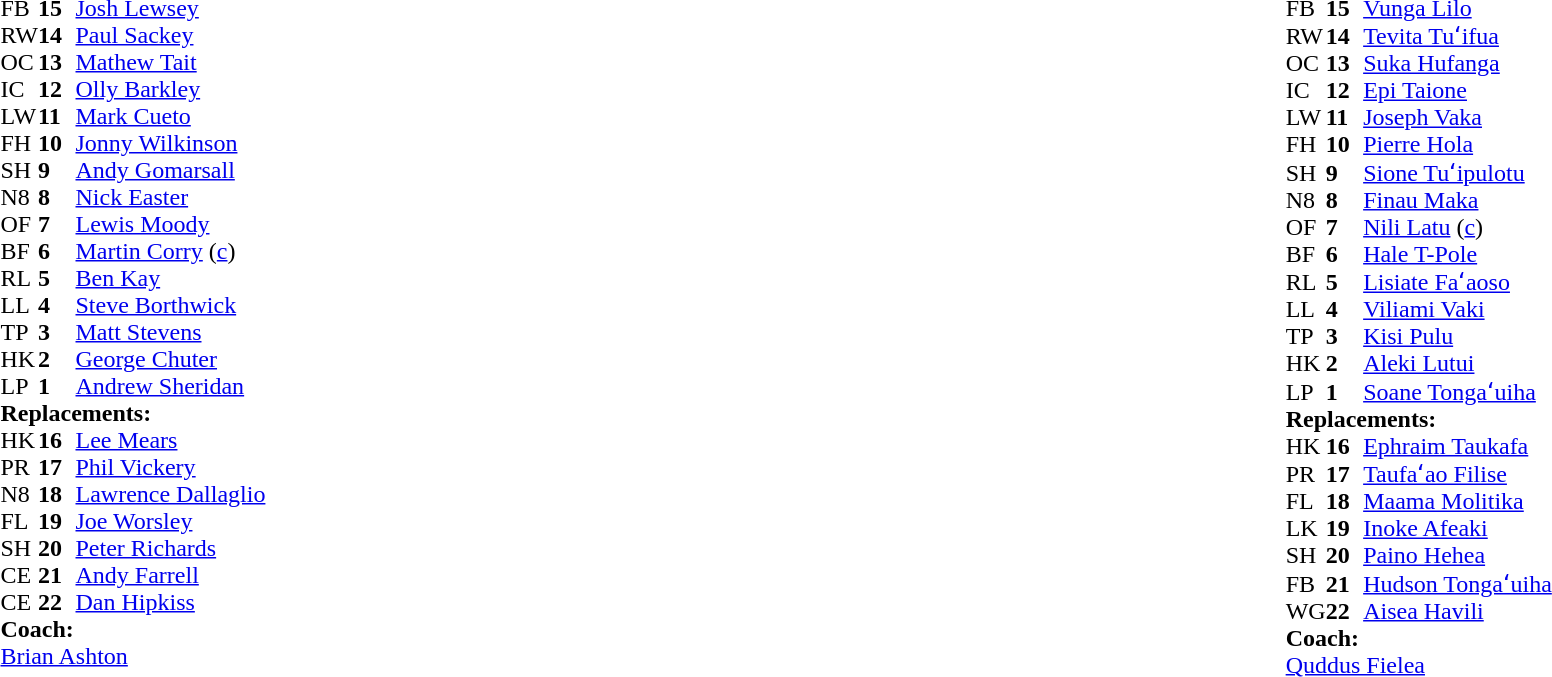<table width="100%">
<tr>
<td style="vertical-align:top" width="50%"><br><table cellspacing="0" cellpadding="0">
<tr>
<th width="25"></th>
<th width="25"></th>
</tr>
<tr>
<td>FB</td>
<td><strong>15</strong></td>
<td><a href='#'>Josh Lewsey</a></td>
</tr>
<tr>
<td>RW</td>
<td><strong>14</strong></td>
<td><a href='#'>Paul Sackey</a></td>
<td></td>
<td></td>
</tr>
<tr>
<td>OC</td>
<td><strong>13</strong></td>
<td><a href='#'>Mathew Tait</a></td>
</tr>
<tr>
<td>IC</td>
<td><strong>12</strong></td>
<td><a href='#'>Olly Barkley</a></td>
<td></td>
<td></td>
</tr>
<tr>
<td>LW</td>
<td><strong>11</strong></td>
<td><a href='#'>Mark Cueto</a></td>
<td></td>
<td></td>
</tr>
<tr>
<td>FH</td>
<td><strong>10</strong></td>
<td><a href='#'>Jonny Wilkinson</a></td>
</tr>
<tr>
<td>SH</td>
<td><strong>9</strong></td>
<td><a href='#'>Andy Gomarsall</a></td>
</tr>
<tr>
<td>N8</td>
<td><strong>8</strong></td>
<td><a href='#'>Nick Easter</a></td>
</tr>
<tr>
<td>OF</td>
<td><strong>7</strong></td>
<td><a href='#'>Lewis Moody</a></td>
</tr>
<tr>
<td>BF</td>
<td><strong>6</strong></td>
<td><a href='#'>Martin Corry</a> (<a href='#'>c</a>)</td>
<td></td>
<td></td>
</tr>
<tr>
<td>RL</td>
<td><strong>5</strong></td>
<td><a href='#'>Ben Kay</a></td>
</tr>
<tr>
<td>LL</td>
<td><strong>4</strong></td>
<td><a href='#'>Steve Borthwick</a></td>
</tr>
<tr>
<td>TP</td>
<td><strong>3</strong></td>
<td><a href='#'>Matt Stevens</a></td>
<td></td>
<td></td>
</tr>
<tr>
<td>HK</td>
<td><strong>2</strong></td>
<td><a href='#'>George Chuter</a></td>
<td></td>
<td></td>
</tr>
<tr>
<td>LP</td>
<td><strong>1</strong></td>
<td><a href='#'>Andrew Sheridan</a></td>
</tr>
<tr>
<td colspan=3><strong>Replacements:</strong></td>
</tr>
<tr>
<td>HK</td>
<td><strong>16</strong></td>
<td><a href='#'>Lee Mears</a></td>
<td></td>
<td></td>
</tr>
<tr>
<td>PR</td>
<td><strong>17</strong></td>
<td><a href='#'>Phil Vickery</a></td>
<td></td>
<td></td>
</tr>
<tr>
<td>N8</td>
<td><strong>18</strong></td>
<td><a href='#'>Lawrence Dallaglio</a></td>
<td></td>
<td></td>
</tr>
<tr>
<td>FL</td>
<td><strong>19</strong></td>
<td><a href='#'>Joe Worsley</a></td>
</tr>
<tr>
<td>SH</td>
<td><strong>20</strong></td>
<td><a href='#'>Peter Richards</a></td>
<td></td>
<td></td>
</tr>
<tr>
<td>CE</td>
<td><strong>21</strong></td>
<td><a href='#'>Andy Farrell</a></td>
<td></td>
<td></td>
</tr>
<tr>
<td>CE</td>
<td><strong>22</strong></td>
<td><a href='#'>Dan Hipkiss</a></td>
<td></td>
<td></td>
</tr>
<tr>
<td colspan=3><strong>Coach:</strong></td>
</tr>
<tr>
<td colspan="4"> <a href='#'>Brian Ashton</a></td>
</tr>
</table>
</td>
<td style="vertical-align:top"></td>
<td style="vertical-align:top" width="50%"><br><table cellspacing="0" cellpadding="0" align="center">
<tr>
<th width="25"></th>
<th width="25"></th>
</tr>
<tr>
<td>FB</td>
<td><strong>15</strong></td>
<td><a href='#'>Vunga Lilo</a></td>
</tr>
<tr>
<td>RW</td>
<td><strong>14</strong></td>
<td><a href='#'>Tevita Tuʻifua</a></td>
</tr>
<tr>
<td>OC</td>
<td><strong>13</strong></td>
<td><a href='#'>Suka Hufanga</a></td>
<td></td>
<td></td>
</tr>
<tr>
<td>IC</td>
<td><strong>12</strong></td>
<td><a href='#'>Epi Taione</a></td>
</tr>
<tr>
<td>LW</td>
<td><strong>11</strong></td>
<td><a href='#'>Joseph Vaka</a></td>
<td></td>
<td></td>
</tr>
<tr>
<td>FH</td>
<td><strong>10</strong></td>
<td><a href='#'>Pierre Hola</a></td>
</tr>
<tr>
<td>SH</td>
<td><strong>9</strong></td>
<td><a href='#'>Sione Tuʻipulotu</a></td>
<td></td>
<td></td>
</tr>
<tr>
<td>N8</td>
<td><strong>8</strong></td>
<td><a href='#'>Finau Maka</a></td>
</tr>
<tr>
<td>OF</td>
<td><strong>7</strong></td>
<td><a href='#'>Nili Latu</a> (<a href='#'>c</a>)</td>
</tr>
<tr>
<td>BF</td>
<td><strong>6</strong></td>
<td><a href='#'>Hale T-Pole</a></td>
</tr>
<tr>
<td>RL</td>
<td><strong>5</strong></td>
<td><a href='#'>Lisiate Faʻaoso</a></td>
<td></td>
<td></td>
</tr>
<tr>
<td>LL</td>
<td><strong>4</strong></td>
<td><a href='#'>Viliami Vaki</a></td>
<td></td>
<td></td>
</tr>
<tr>
<td>TP</td>
<td><strong>3</strong></td>
<td><a href='#'>Kisi Pulu</a></td>
</tr>
<tr>
<td>HK</td>
<td><strong>2</strong></td>
<td><a href='#'>Aleki Lutui</a></td>
<td></td>
<td></td>
</tr>
<tr>
<td>LP</td>
<td><strong>1</strong></td>
<td><a href='#'>Soane Tongaʻuiha</a></td>
<td></td>
<td colspan="2"></td>
<td></td>
</tr>
<tr>
<td colspan=3><strong>Replacements:</strong></td>
</tr>
<tr>
<td>HK</td>
<td><strong>16</strong></td>
<td><a href='#'>Ephraim Taukafa</a></td>
<td></td>
<td></td>
</tr>
<tr>
<td>PR</td>
<td><strong>17</strong></td>
<td><a href='#'>Taufaʻao Filise</a></td>
<td></td>
<td></td>
<td></td>
<td></td>
</tr>
<tr>
<td>FL</td>
<td><strong>18</strong></td>
<td><a href='#'>Maama Molitika</a></td>
<td></td>
<td></td>
</tr>
<tr>
<td>LK</td>
<td><strong>19</strong></td>
<td><a href='#'>Inoke Afeaki</a></td>
<td></td>
<td></td>
</tr>
<tr>
<td>SH</td>
<td><strong>20</strong></td>
<td><a href='#'>Paino Hehea</a></td>
<td></td>
<td></td>
</tr>
<tr>
<td>FB</td>
<td><strong>21</strong></td>
<td><a href='#'>Hudson Tongaʻuiha</a></td>
<td></td>
<td></td>
</tr>
<tr>
<td>WG</td>
<td><strong>22</strong></td>
<td><a href='#'>Aisea Havili</a></td>
<td></td>
<td></td>
</tr>
<tr>
<td colspan=3><strong>Coach:</strong></td>
</tr>
<tr>
<td colspan="4"> <a href='#'>Quddus Fielea</a></td>
</tr>
</table>
</td>
</tr>
</table>
